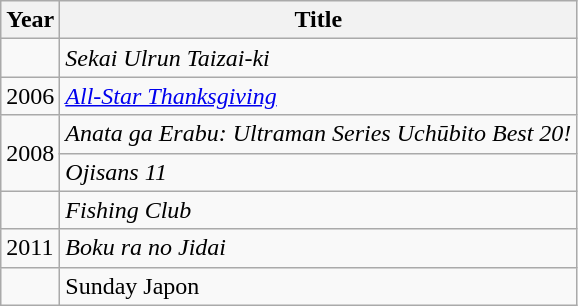<table class="wikitable">
<tr>
<th>Year</th>
<th>Title</th>
</tr>
<tr>
<td></td>
<td><em>Sekai Ulrun Taizai-ki</em></td>
</tr>
<tr>
<td>2006</td>
<td><em><a href='#'>All-Star Thanksgiving</a></em></td>
</tr>
<tr>
<td rowspan="2">2008</td>
<td><em>Anata ga Erabu: Ultraman Series Uchūbito Best 20!</em></td>
</tr>
<tr>
<td><em>Ojisans 11</em></td>
</tr>
<tr>
<td></td>
<td><em>Fishing Club</em></td>
</tr>
<tr>
<td>2011</td>
<td><em>Boku ra no Jidai<strong></td>
</tr>
<tr>
<td></td>
<td></em>Sunday Japon<em></td>
</tr>
</table>
